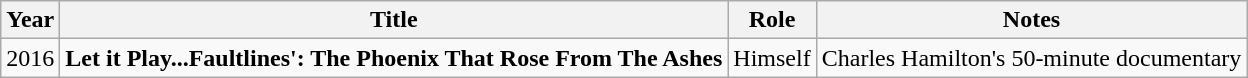<table class="wikitable sortable plainrowheaders">
<tr>
<th>Year</th>
<th>Title</th>
<th>Role</th>
<th class="unsortable">Notes</th>
</tr>
<tr>
<td>2016</td>
<td><strong>Let it Play...Faultlines': The Phoenix That Rose From The Ashes<em></td>
<td>Himself</td>
<td>Charles Hamilton's 50-minute documentary</td>
</tr>
</table>
